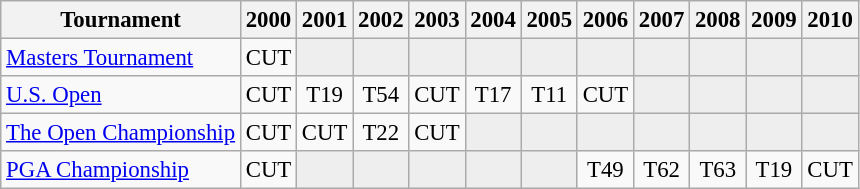<table class="wikitable" style="font-size:95%;text-align:center;">
<tr>
<th>Tournament</th>
<th>2000</th>
<th>2001</th>
<th>2002</th>
<th>2003</th>
<th>2004</th>
<th>2005</th>
<th>2006</th>
<th>2007</th>
<th>2008</th>
<th>2009</th>
<th>2010</th>
</tr>
<tr>
<td align=left><a href='#'>Masters Tournament</a></td>
<td>CUT</td>
<td style="background:#eeeeee;"></td>
<td style="background:#eeeeee;"></td>
<td style="background:#eeeeee;"></td>
<td style="background:#eeeeee;"></td>
<td style="background:#eeeeee;"></td>
<td style="background:#eeeeee;"></td>
<td style="background:#eeeeee;"></td>
<td style="background:#eeeeee;"></td>
<td style="background:#eeeeee;"></td>
<td style="background:#eeeeee;"></td>
</tr>
<tr>
<td align=left><a href='#'>U.S. Open</a></td>
<td>CUT</td>
<td>T19</td>
<td>T54</td>
<td>CUT</td>
<td>T17</td>
<td>T11</td>
<td>CUT</td>
<td style="background:#eeeeee;"></td>
<td style="background:#eeeeee;"></td>
<td style="background:#eeeeee;"></td>
<td style="background:#eeeeee;"></td>
</tr>
<tr>
<td align=left><a href='#'>The Open Championship</a></td>
<td>CUT</td>
<td>CUT</td>
<td>T22</td>
<td>CUT</td>
<td style="background:#eeeeee;"></td>
<td style="background:#eeeeee;"></td>
<td style="background:#eeeeee;"></td>
<td style="background:#eeeeee;"></td>
<td style="background:#eeeeee;"></td>
<td style="background:#eeeeee;"></td>
<td style="background:#eeeeee;"></td>
</tr>
<tr>
<td align=left><a href='#'>PGA Championship</a></td>
<td>CUT</td>
<td style="background:#eeeeee;"></td>
<td style="background:#eeeeee;"></td>
<td style="background:#eeeeee;"></td>
<td style="background:#eeeeee;"></td>
<td style="background:#eeeeee;"></td>
<td>T49</td>
<td>T62</td>
<td>T63</td>
<td>T19</td>
<td>CUT</td>
</tr>
</table>
